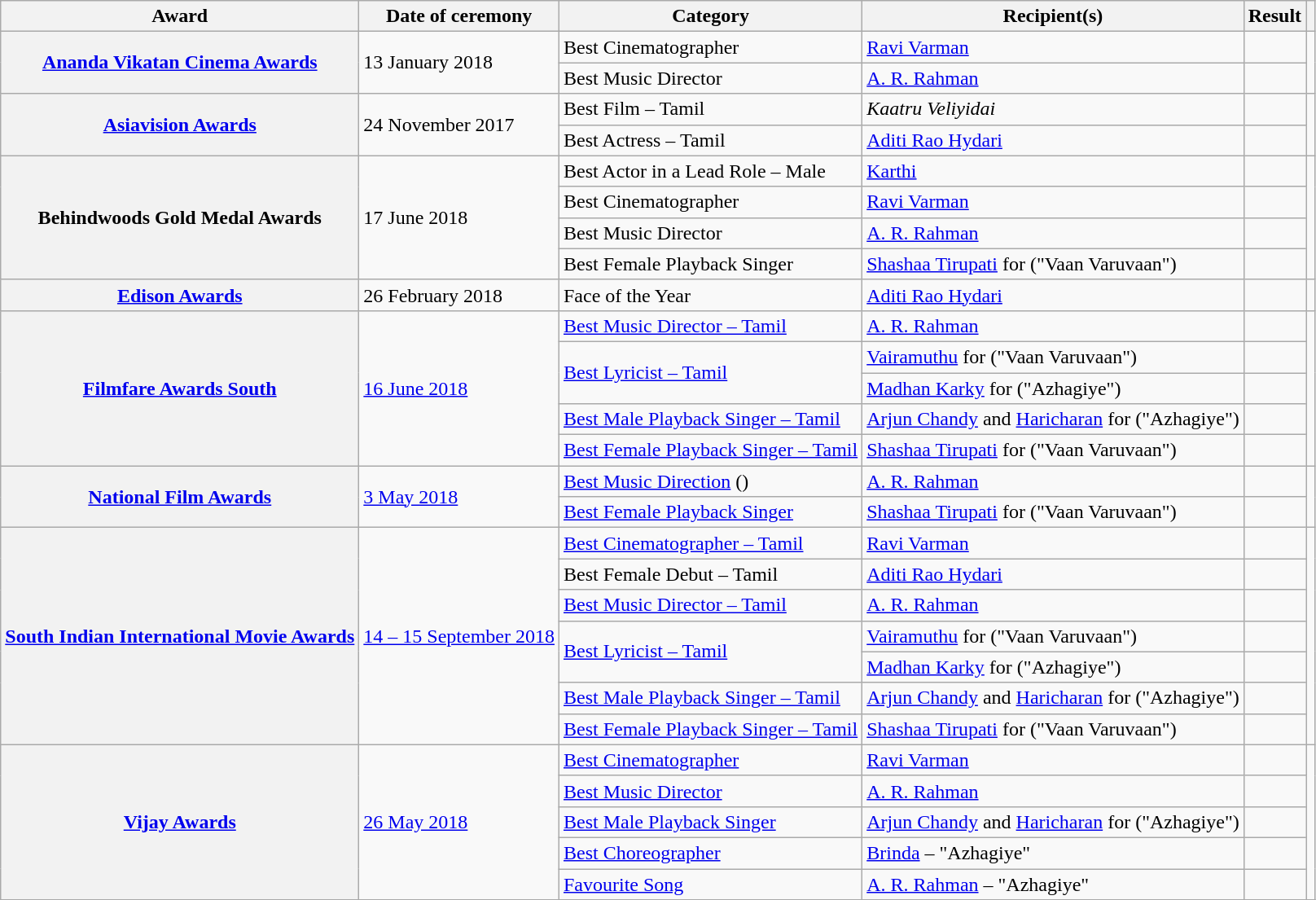<table class="wikitable plainrowheaders sortable">
<tr>
<th scope="col">Award</th>
<th scope="col">Date of ceremony</th>
<th scope="col">Category</th>
<th scope="col">Recipient(s)</th>
<th scope="col" class="unsortable">Result</th>
<th scope="col" class="unsortable"></th>
</tr>
<tr>
<th scope="row" rowspan="2"><a href='#'>Ananda Vikatan Cinema Awards</a></th>
<td rowspan="2">13 January 2018</td>
<td>Best Cinematographer</td>
<td><a href='#'>Ravi Varman</a></td>
<td></td>
<td style="text-align:center;" rowspan="2"><br></td>
</tr>
<tr>
<td>Best Music Director</td>
<td><a href='#'>A. R. Rahman</a> </td>
<td></td>
</tr>
<tr>
<th scope="row" rowspan="2"><a href='#'>Asiavision Awards</a></th>
<td rowspan="2">24 November 2017</td>
<td>Best Film – Tamil</td>
<td><em>Kaatru Veliyidai</em></td>
<td></td>
<td style="text-align:center;" rowspan="2"><br></td>
</tr>
<tr>
<td>Best Actress – Tamil</td>
<td><a href='#'>Aditi Rao Hydari</a></td>
<td></td>
</tr>
<tr>
<th scope="row" rowspan="4">Behindwoods Gold Medal Awards</th>
<td rowspan="4">17 June 2018</td>
<td>Best Actor in a Lead Role – Male</td>
<td><a href='#'>Karthi</a></td>
<td></td>
<td style="text-align:center;" rowspan="4"></td>
</tr>
<tr>
<td>Best Cinematographer</td>
<td><a href='#'>Ravi Varman</a></td>
<td></td>
</tr>
<tr>
<td>Best Music Director</td>
<td><a href='#'>A. R. Rahman</a> </td>
<td></td>
</tr>
<tr>
<td>Best Female Playback Singer</td>
<td><a href='#'>Shashaa Tirupati</a> for ("Vaan Varuvaan")</td>
<td></td>
</tr>
<tr>
<th scope="row"><a href='#'>Edison Awards</a></th>
<td>26 February 2018</td>
<td>Face of the Year</td>
<td><a href='#'>Aditi Rao Hydari</a></td>
<td></td>
<td style="text-align:center;"></td>
</tr>
<tr>
<th scope="row" rowspan="5"><a href='#'>Filmfare Awards South</a></th>
<td rowspan="5"><a href='#'>16 June 2018</a></td>
<td><a href='#'>Best Music Director – Tamil</a></td>
<td><a href='#'>A. R. Rahman</a></td>
<td></td>
<td style="text-align:center;" rowspan="5"><br></td>
</tr>
<tr>
<td rowspan="2"><a href='#'>Best Lyricist – Tamil</a></td>
<td><a href='#'>Vairamuthu</a> for ("Vaan Varuvaan")</td>
<td></td>
</tr>
<tr>
<td><a href='#'>Madhan Karky</a> for ("Azhagiye")</td>
<td></td>
</tr>
<tr>
<td><a href='#'>Best Male Playback Singer – Tamil</a></td>
<td><a href='#'>Arjun Chandy</a> and <a href='#'>Haricharan</a> for ("Azhagiye")</td>
<td></td>
</tr>
<tr>
<td><a href='#'>Best Female Playback Singer – Tamil</a></td>
<td><a href='#'>Shashaa Tirupati</a> for ("Vaan Varuvaan")</td>
<td></td>
</tr>
<tr>
<th scope="row" rowspan="2"><a href='#'>National Film Awards</a></th>
<td rowspan="2"><a href='#'>3 May 2018</a></td>
<td><a href='#'>Best Music Direction</a> ()</td>
<td><a href='#'>A. R. Rahman</a></td>
<td></td>
<td style="text-align:center;" rowspan="2"></td>
</tr>
<tr>
<td><a href='#'>Best Female Playback Singer</a></td>
<td><a href='#'>Shashaa Tirupati</a> for ("Vaan Varuvaan")</td>
<td></td>
</tr>
<tr>
<th scope="row" rowspan="7"><a href='#'>South Indian International Movie Awards</a></th>
<td rowspan="7"><a href='#'>14 – 15 September 2018</a></td>
<td><a href='#'>Best Cinematographer – Tamil</a></td>
<td><a href='#'>Ravi Varman</a></td>
<td></td>
<td style="text-align:center;" rowspan="7"><br></td>
</tr>
<tr>
<td>Best Female Debut – Tamil</td>
<td><a href='#'>Aditi Rao Hydari</a></td>
<td></td>
</tr>
<tr>
<td><a href='#'>Best Music Director – Tamil</a></td>
<td><a href='#'>A. R. Rahman</a></td>
<td></td>
</tr>
<tr>
<td rowspan="2"><a href='#'>Best Lyricist – Tamil</a></td>
<td><a href='#'>Vairamuthu</a> for ("Vaan Varuvaan")</td>
<td></td>
</tr>
<tr>
<td><a href='#'>Madhan Karky</a> for ("Azhagiye")</td>
<td></td>
</tr>
<tr>
<td><a href='#'>Best Male Playback Singer – Tamil</a></td>
<td><a href='#'>Arjun Chandy</a> and <a href='#'>Haricharan</a> for ("Azhagiye")</td>
<td></td>
</tr>
<tr>
<td><a href='#'>Best Female Playback Singer – Tamil</a></td>
<td><a href='#'>Shashaa Tirupati</a> for ("Vaan Varuvaan")</td>
<td></td>
</tr>
<tr>
<th scope="row" rowspan="5"><a href='#'>Vijay Awards</a></th>
<td rowspan="5"><a href='#'>26 May 2018</a></td>
<td><a href='#'>Best Cinematographer</a></td>
<td><a href='#'>Ravi Varman</a></td>
<td></td>
<td style="text-align:center;" rowspan="5"></td>
</tr>
<tr>
<td><a href='#'>Best Music Director</a></td>
<td><a href='#'>A. R. Rahman</a></td>
<td></td>
</tr>
<tr>
<td><a href='#'>Best Male Playback Singer</a></td>
<td><a href='#'>Arjun Chandy</a> and <a href='#'>Haricharan</a> for ("Azhagiye")</td>
<td></td>
</tr>
<tr>
<td><a href='#'>Best Choreographer</a></td>
<td><a href='#'>Brinda</a> – "Azhagiye"</td>
<td></td>
</tr>
<tr>
<td><a href='#'>Favourite Song</a></td>
<td><a href='#'>A. R. Rahman</a> – "Azhagiye"</td>
<td></td>
</tr>
<tr>
</tr>
</table>
